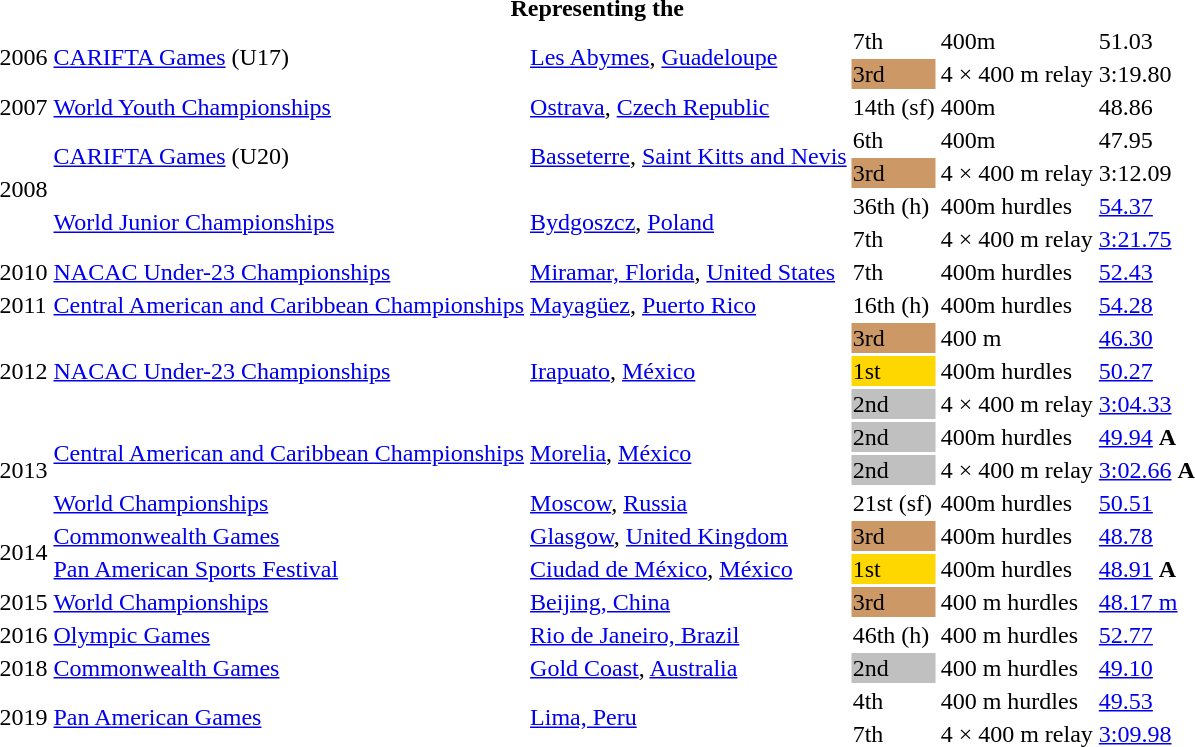<table>
<tr>
<th colspan="6">Representing the </th>
</tr>
<tr>
<td rowspan=2>2006</td>
<td rowspan=2><a href='#'>CARIFTA Games</a> (U17)</td>
<td rowspan=2><a href='#'>Les Abymes</a>, <a href='#'>Guadeloupe</a></td>
<td>7th</td>
<td>400m</td>
<td>51.03</td>
</tr>
<tr>
<td bgcolor="cc9966">3rd</td>
<td>4 × 400 m relay</td>
<td>3:19.80</td>
</tr>
<tr>
<td>2007</td>
<td><a href='#'>World Youth Championships</a></td>
<td><a href='#'>Ostrava</a>, <a href='#'>Czech Republic</a></td>
<td>14th (sf)</td>
<td>400m</td>
<td>48.86</td>
</tr>
<tr>
<td rowspan=4>2008</td>
<td rowspan=2><a href='#'>CARIFTA Games</a> (U20)</td>
<td rowspan=2><a href='#'>Basseterre</a>, <a href='#'>Saint Kitts and Nevis</a></td>
<td>6th</td>
<td>400m</td>
<td>47.95</td>
</tr>
<tr>
<td bgcolor="cc9966">3rd</td>
<td>4 × 400 m relay</td>
<td>3:12.09</td>
</tr>
<tr>
<td rowspan=2><a href='#'>World Junior Championships</a></td>
<td rowspan=2><a href='#'>Bydgoszcz</a>, <a href='#'>Poland</a></td>
<td>36th (h)</td>
<td>400m hurdles</td>
<td><a href='#'>54.37</a></td>
</tr>
<tr>
<td>7th</td>
<td>4 × 400 m relay</td>
<td><a href='#'>3:21.75</a></td>
</tr>
<tr>
<td>2010</td>
<td><a href='#'>NACAC Under-23 Championships</a></td>
<td><a href='#'>Miramar, Florida</a>, <a href='#'>United States</a></td>
<td>7th</td>
<td>400m hurdles</td>
<td><a href='#'>52.43</a></td>
</tr>
<tr>
<td>2011</td>
<td><a href='#'>Central American and Caribbean Championships</a></td>
<td><a href='#'>Mayagüez</a>, <a href='#'>Puerto Rico</a></td>
<td>16th (h)</td>
<td>400m hurdles</td>
<td><a href='#'>54.28</a></td>
</tr>
<tr>
<td rowspan=3>2012</td>
<td rowspan=3><a href='#'>NACAC Under-23 Championships</a></td>
<td rowspan=3><a href='#'>Irapuato</a>, <a href='#'>México</a></td>
<td bgcolor="cc9966">3rd</td>
<td>400 m</td>
<td><a href='#'>46.30</a></td>
</tr>
<tr>
<td bgcolor=gold>1st</td>
<td>400m hurdles</td>
<td><a href='#'>50.27</a></td>
</tr>
<tr>
<td bgcolor=silver>2nd</td>
<td>4 × 400 m relay</td>
<td><a href='#'>3:04.33</a></td>
</tr>
<tr>
<td rowspan=3>2013</td>
<td rowspan=2><a href='#'>Central American and Caribbean Championships</a></td>
<td rowspan=2><a href='#'>Morelia</a>, <a href='#'>México</a></td>
<td bgcolor=silver>2nd</td>
<td>400m hurdles</td>
<td><a href='#'>49.94</a> <strong>A</strong></td>
</tr>
<tr>
<td bgcolor=silver>2nd</td>
<td>4 × 400 m relay</td>
<td><a href='#'>3:02.66</a> <strong>A</strong></td>
</tr>
<tr>
<td><a href='#'>World Championships</a></td>
<td><a href='#'>Moscow</a>, <a href='#'>Russia</a></td>
<td>21st (sf)</td>
<td>400m hurdles</td>
<td><a href='#'>50.51</a></td>
</tr>
<tr>
<td rowspan=2>2014</td>
<td><a href='#'>Commonwealth Games</a></td>
<td><a href='#'>Glasgow</a>, <a href='#'>United Kingdom</a></td>
<td bgcolor="cc9966">3rd</td>
<td>400m hurdles</td>
<td><a href='#'>48.78</a></td>
</tr>
<tr>
<td><a href='#'>Pan American Sports Festival</a></td>
<td><a href='#'>Ciudad de México</a>, <a href='#'>México</a></td>
<td bgcolor=gold>1st</td>
<td>400m hurdles</td>
<td><a href='#'>48.91</a> <strong>A</strong></td>
</tr>
<tr>
<td>2015</td>
<td><a href='#'>World Championships</a></td>
<td><a href='#'>Beijing, China</a></td>
<td bgcolor="cc9966">3rd</td>
<td>400 m hurdles</td>
<td><a href='#'>48.17 m</a></td>
</tr>
<tr>
<td>2016</td>
<td><a href='#'>Olympic Games</a></td>
<td><a href='#'>Rio de Janeiro, Brazil</a></td>
<td>46th (h)</td>
<td>400 m hurdles</td>
<td><a href='#'>52.77</a></td>
</tr>
<tr>
<td>2018</td>
<td><a href='#'>Commonwealth Games</a></td>
<td><a href='#'>Gold Coast</a>, <a href='#'>Australia</a></td>
<td bgcolor=silver>2nd</td>
<td>400 m hurdles</td>
<td><a href='#'>49.10</a></td>
</tr>
<tr>
<td rowspan=2>2019</td>
<td rowspan=2><a href='#'>Pan American Games</a></td>
<td rowspan=2><a href='#'>Lima, Peru</a></td>
<td>4th</td>
<td>400 m hurdles</td>
<td><a href='#'>49.53</a></td>
</tr>
<tr>
<td>7th</td>
<td>4 × 400 m relay</td>
<td><a href='#'>3:09.98</a></td>
</tr>
</table>
